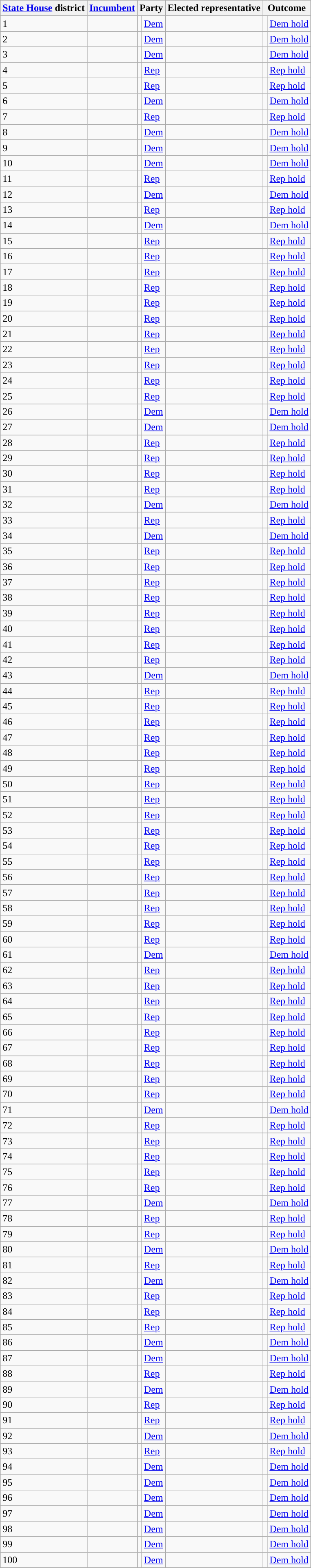<table class="wikitable sortable">
<tr>
<th><a href='#'>State House</a> district</th>
<th><a href='#'>Incumbent</a></th>
<th colspan="2">Party</th>
<th>Elected representative</th>
<th colspan="2">Outcome</th>
</tr>
<tr>
<td>1</td>
<td></td>
<td style="background:"></td>
<td><a href='#'>Dem</a></td>
<td></td>
<td style="background:"></td>
<td><a href='#'>Dem hold</a></td>
</tr>
<tr>
<td>2</td>
<td></td>
<td style="background:"></td>
<td><a href='#'>Dem</a></td>
<td></td>
<td style="background:"></td>
<td><a href='#'>Dem hold</a></td>
</tr>
<tr>
<td>3</td>
<td></td>
<td style="background:"></td>
<td><a href='#'>Dem</a></td>
<td></td>
<td style="background:"></td>
<td><a href='#'>Dem hold</a></td>
</tr>
<tr>
<td>4</td>
<td></td>
<td style="background:"></td>
<td><a href='#'>Rep</a></td>
<td></td>
<td style="background:"></td>
<td><a href='#'>Rep hold</a></td>
</tr>
<tr>
<td>5</td>
<td></td>
<td style="background:"></td>
<td><a href='#'>Rep</a></td>
<td></td>
<td style="background:"></td>
<td><a href='#'>Rep hold</a></td>
</tr>
<tr>
<td>6</td>
<td></td>
<td style="background:"></td>
<td><a href='#'>Dem</a></td>
<td></td>
<td style="background:"></td>
<td><a href='#'>Dem hold</a></td>
</tr>
<tr>
<td>7</td>
<td></td>
<td style="background:"></td>
<td><a href='#'>Rep</a></td>
<td></td>
<td style="background:"></td>
<td><a href='#'>Rep hold</a></td>
</tr>
<tr>
<td>8</td>
<td></td>
<td style="background:"></td>
<td><a href='#'>Dem</a></td>
<td></td>
<td style="background:"></td>
<td><a href='#'>Dem hold</a></td>
</tr>
<tr>
<td>9</td>
<td></td>
<td style="background:"></td>
<td><a href='#'>Dem</a></td>
<td></td>
<td style="background:"></td>
<td><a href='#'>Dem hold</a></td>
</tr>
<tr>
<td>10</td>
<td></td>
<td style="background:"></td>
<td><a href='#'>Dem</a></td>
<td></td>
<td style="background:"></td>
<td><a href='#'>Dem hold</a></td>
</tr>
<tr>
<td>11</td>
<td></td>
<td style="background:"></td>
<td><a href='#'>Rep</a></td>
<td></td>
<td style="background:"></td>
<td><a href='#'>Rep hold</a></td>
</tr>
<tr>
<td>12</td>
<td></td>
<td style="background:"></td>
<td><a href='#'>Dem</a></td>
<td></td>
<td style="background:"></td>
<td><a href='#'>Dem hold</a></td>
</tr>
<tr>
<td>13</td>
<td></td>
<td style="background:"></td>
<td><a href='#'>Rep</a></td>
<td><em></em></td>
<td style="background:"></td>
<td><a href='#'>Rep hold</a></td>
</tr>
<tr>
<td>14</td>
<td></td>
<td style="background:"></td>
<td><a href='#'>Dem</a></td>
<td></td>
<td style="background:"></td>
<td><a href='#'>Dem hold</a></td>
</tr>
<tr>
<td>15</td>
<td></td>
<td style="background:"></td>
<td><a href='#'>Rep</a></td>
<td></td>
<td style="background:"></td>
<td><a href='#'>Rep hold</a></td>
</tr>
<tr>
<td>16</td>
<td></td>
<td style="background:"></td>
<td><a href='#'>Rep</a></td>
<td></td>
<td style="background:"></td>
<td><a href='#'>Rep hold</a></td>
</tr>
<tr>
<td>17</td>
<td></td>
<td style="background:"></td>
<td><a href='#'>Rep</a></td>
<td></td>
<td style="background:"></td>
<td><a href='#'>Rep hold</a></td>
</tr>
<tr>
<td>18</td>
<td></td>
<td style="background:"></td>
<td><a href='#'>Rep</a></td>
<td></td>
<td style="background:"></td>
<td><a href='#'>Rep hold</a></td>
</tr>
<tr>
<td>19</td>
<td></td>
<td style="background:"></td>
<td><a href='#'>Rep</a></td>
<td></td>
<td style="background:"></td>
<td><a href='#'>Rep hold</a></td>
</tr>
<tr>
<td>20</td>
<td></td>
<td style="background:"></td>
<td><a href='#'>Rep</a></td>
<td></td>
<td style="background:"></td>
<td><a href='#'>Rep hold</a></td>
</tr>
<tr>
<td>21</td>
<td></td>
<td style="background:"></td>
<td><a href='#'>Rep</a></td>
<td></td>
<td style="background:"></td>
<td><a href='#'>Rep hold</a></td>
</tr>
<tr>
<td>22</td>
<td></td>
<td style="background:"></td>
<td><a href='#'>Rep</a></td>
<td></td>
<td style="background:"></td>
<td><a href='#'>Rep hold</a></td>
</tr>
<tr>
<td>23</td>
<td></td>
<td style="background:"></td>
<td><a href='#'>Rep</a></td>
<td></td>
<td style="background:"></td>
<td><a href='#'>Rep hold</a></td>
</tr>
<tr>
<td>24</td>
<td></td>
<td style="background:"></td>
<td><a href='#'>Rep</a></td>
<td><em></em></td>
<td style="background:"></td>
<td><a href='#'>Rep hold</a></td>
</tr>
<tr>
<td>25</td>
<td></td>
<td style="background:"></td>
<td><a href='#'>Rep</a></td>
<td></td>
<td style="background:"></td>
<td><a href='#'>Rep hold</a></td>
</tr>
<tr>
<td>26</td>
<td></td>
<td style="background:"></td>
<td><a href='#'>Dem</a></td>
<td></td>
<td style="background:"></td>
<td><a href='#'>Dem hold</a></td>
</tr>
<tr>
<td>27</td>
<td></td>
<td style="background:"></td>
<td><a href='#'>Dem</a></td>
<td></td>
<td style="background:"></td>
<td><a href='#'>Dem hold</a></td>
</tr>
<tr>
<td>28</td>
<td></td>
<td style="background:"></td>
<td><a href='#'>Rep</a></td>
<td></td>
<td style="background:"></td>
<td><a href='#'>Rep hold</a></td>
</tr>
<tr>
<td>29</td>
<td></td>
<td style="background:"></td>
<td><a href='#'>Rep</a></td>
<td><em></em></td>
<td style="background:"></td>
<td><a href='#'>Rep hold</a></td>
</tr>
<tr>
<td>30</td>
<td></td>
<td style="background:"></td>
<td><a href='#'>Rep</a></td>
<td></td>
<td style="background:"></td>
<td><a href='#'>Rep hold</a></td>
</tr>
<tr>
<td>31</td>
<td></td>
<td style="background:"></td>
<td><a href='#'>Rep</a></td>
<td></td>
<td style="background:"></td>
<td><a href='#'>Rep hold</a></td>
</tr>
<tr>
<td>32</td>
<td></td>
<td style="background:"></td>
<td><a href='#'>Dem</a></td>
<td></td>
<td style="background:"></td>
<td><a href='#'>Dem hold</a></td>
</tr>
<tr>
<td>33</td>
<td></td>
<td style="background:"></td>
<td><a href='#'>Rep</a></td>
<td></td>
<td style="background:"></td>
<td><a href='#'>Rep hold</a></td>
</tr>
<tr>
<td>34</td>
<td></td>
<td style="background:"></td>
<td><a href='#'>Dem</a></td>
<td></td>
<td style="background:"></td>
<td><a href='#'>Dem hold</a></td>
</tr>
<tr>
<td>35</td>
<td></td>
<td style="background:"></td>
<td><a href='#'>Rep</a></td>
<td></td>
<td style="background:"></td>
<td><a href='#'>Rep hold</a></td>
</tr>
<tr>
<td>36</td>
<td></td>
<td style="background:"></td>
<td><a href='#'>Rep</a></td>
<td></td>
<td style="background:"></td>
<td><a href='#'>Rep hold</a></td>
</tr>
<tr>
<td>37</td>
<td></td>
<td style="background:"></td>
<td><a href='#'>Rep</a></td>
<td></td>
<td style="background:"></td>
<td><a href='#'>Rep hold</a></td>
</tr>
<tr>
<td>38</td>
<td></td>
<td style="background:"></td>
<td><a href='#'>Rep</a></td>
<td></td>
<td style="background:"></td>
<td><a href='#'>Rep hold</a></td>
</tr>
<tr>
<td>39</td>
<td></td>
<td style="background:"></td>
<td><a href='#'>Rep</a></td>
<td><em></em></td>
<td style="background:"></td>
<td><a href='#'>Rep hold</a></td>
</tr>
<tr>
<td>40</td>
<td></td>
<td style="background:"></td>
<td><a href='#'>Rep</a></td>
<td></td>
<td style="background:"></td>
<td><a href='#'>Rep hold</a></td>
</tr>
<tr>
<td>41</td>
<td></td>
<td style="background:"></td>
<td><a href='#'>Rep</a></td>
<td></td>
<td style="background:"></td>
<td><a href='#'>Rep hold</a></td>
</tr>
<tr>
<td>42</td>
<td></td>
<td style="background:"></td>
<td><a href='#'>Rep</a></td>
<td></td>
<td style="background:"></td>
<td><a href='#'>Rep hold</a></td>
</tr>
<tr>
<td>43</td>
<td></td>
<td style="background:"></td>
<td><a href='#'>Dem</a></td>
<td></td>
<td style="background:"></td>
<td><a href='#'>Dem hold</a></td>
</tr>
<tr>
<td>44</td>
<td></td>
<td style="background:"></td>
<td><a href='#'>Rep</a></td>
<td></td>
<td style="background:"></td>
<td><a href='#'>Rep hold</a></td>
</tr>
<tr>
<td>45</td>
<td></td>
<td style="background:"></td>
<td><a href='#'>Rep</a></td>
<td></td>
<td style="background:"></td>
<td><a href='#'>Rep hold</a></td>
</tr>
<tr>
<td>46</td>
<td></td>
<td style="background:"></td>
<td><a href='#'>Rep</a></td>
<td></td>
<td style="background:"></td>
<td><a href='#'>Rep hold</a></td>
</tr>
<tr>
<td>47</td>
<td></td>
<td style="background:"></td>
<td><a href='#'>Rep</a></td>
<td></td>
<td style="background:"></td>
<td><a href='#'>Rep hold</a></td>
</tr>
<tr>
<td>48</td>
<td></td>
<td style="background:"></td>
<td><a href='#'>Rep</a></td>
<td></td>
<td style="background:"></td>
<td><a href='#'>Rep hold</a></td>
</tr>
<tr>
<td>49</td>
<td></td>
<td style="background:"></td>
<td><a href='#'>Rep</a></td>
<td></td>
<td style="background:"></td>
<td><a href='#'>Rep hold</a></td>
</tr>
<tr>
<td>50</td>
<td></td>
<td style="background:"></td>
<td><a href='#'>Rep</a></td>
<td></td>
<td style="background:"></td>
<td><a href='#'>Rep hold</a></td>
</tr>
<tr>
<td>51</td>
<td></td>
<td style="background:"></td>
<td><a href='#'>Rep</a></td>
<td><em></em></td>
<td style="background:"></td>
<td><a href='#'>Rep hold</a></td>
</tr>
<tr>
<td>52</td>
<td></td>
<td style="background:"></td>
<td><a href='#'>Rep</a></td>
<td></td>
<td style="background:"></td>
<td><a href='#'>Rep hold</a></td>
</tr>
<tr>
<td>53</td>
<td></td>
<td style="background:"></td>
<td><a href='#'>Rep</a></td>
<td><em></em></td>
<td style="background:"></td>
<td><a href='#'>Rep hold</a></td>
</tr>
<tr>
<td>54</td>
<td></td>
<td style="background:"></td>
<td><a href='#'>Rep</a></td>
<td></td>
<td style="background:"></td>
<td><a href='#'>Rep hold</a></td>
</tr>
<tr>
<td>55</td>
<td></td>
<td style="background:"></td>
<td><a href='#'>Rep</a></td>
<td></td>
<td style="background:"></td>
<td><a href='#'>Rep hold</a></td>
</tr>
<tr>
<td>56</td>
<td></td>
<td style="background:"></td>
<td><a href='#'>Rep</a></td>
<td></td>
<td style="background:"></td>
<td><a href='#'>Rep hold</a></td>
</tr>
<tr>
<td>57</td>
<td></td>
<td style="background:"></td>
<td><a href='#'>Rep</a></td>
<td></td>
<td style="background:"></td>
<td><a href='#'>Rep hold</a></td>
</tr>
<tr>
<td>58</td>
<td></td>
<td style="background:"></td>
<td><a href='#'>Rep</a></td>
<td></td>
<td style="background:"></td>
<td><a href='#'>Rep hold</a></td>
</tr>
<tr>
<td>59</td>
<td></td>
<td style="background:"></td>
<td><a href='#'>Rep</a></td>
<td></td>
<td style="background:"></td>
<td><a href='#'>Rep hold</a></td>
</tr>
<tr>
<td>60</td>
<td></td>
<td style="background:"></td>
<td><a href='#'>Rep</a></td>
<td></td>
<td style="background:"></td>
<td><a href='#'>Rep hold</a></td>
</tr>
<tr>
<td>61</td>
<td></td>
<td style="background:"></td>
<td><a href='#'>Dem</a></td>
<td></td>
<td style="background:"></td>
<td><a href='#'>Dem hold</a></td>
</tr>
<tr>
<td>62</td>
<td></td>
<td style="background:"></td>
<td><a href='#'>Rep</a></td>
<td></td>
<td style="background:"></td>
<td><a href='#'>Rep hold</a></td>
</tr>
<tr>
<td>63</td>
<td></td>
<td style="background:"></td>
<td><a href='#'>Rep</a></td>
<td></td>
<td style="background:"></td>
<td><a href='#'>Rep hold</a></td>
</tr>
<tr>
<td>64</td>
<td></td>
<td style="background:"></td>
<td><a href='#'>Rep</a></td>
<td></td>
<td style="background:"></td>
<td><a href='#'>Rep hold</a></td>
</tr>
<tr>
<td>65</td>
<td></td>
<td style="background:"></td>
<td><a href='#'>Rep</a></td>
<td></td>
<td style="background:"></td>
<td><a href='#'>Rep hold</a></td>
</tr>
<tr>
<td>66</td>
<td></td>
<td style="background:"></td>
<td><a href='#'>Rep</a></td>
<td></td>
<td style="background:"></td>
<td><a href='#'>Rep hold</a></td>
</tr>
<tr>
<td>67</td>
<td></td>
<td style="background:"></td>
<td><a href='#'>Rep</a></td>
<td></td>
<td style="background:"></td>
<td><a href='#'>Rep hold</a></td>
</tr>
<tr>
<td>68</td>
<td></td>
<td style="background:"></td>
<td><a href='#'>Rep</a></td>
<td><em></em></td>
<td style="background:"></td>
<td><a href='#'>Rep hold</a></td>
</tr>
<tr>
<td>69</td>
<td></td>
<td style="background:"></td>
<td><a href='#'>Rep</a></td>
<td></td>
<td style="background:"></td>
<td><a href='#'>Rep hold</a></td>
</tr>
<tr>
<td>70</td>
<td></td>
<td style="background:"></td>
<td><a href='#'>Rep</a></td>
<td></td>
<td style="background:"></td>
<td><a href='#'>Rep hold</a></td>
</tr>
<tr>
<td>71</td>
<td></td>
<td style="background:"></td>
<td><a href='#'>Dem</a></td>
<td></td>
<td style="background:"></td>
<td><a href='#'>Dem hold</a></td>
</tr>
<tr>
<td>72</td>
<td></td>
<td style="background:"></td>
<td><a href='#'>Rep</a></td>
<td></td>
<td style="background:"></td>
<td><a href='#'>Rep hold</a></td>
</tr>
<tr>
<td>73</td>
<td></td>
<td style="background:"></td>
<td><a href='#'>Rep</a></td>
<td></td>
<td style="background:"></td>
<td><a href='#'>Rep hold</a></td>
</tr>
<tr>
<td>74</td>
<td></td>
<td style="background:"></td>
<td><a href='#'>Rep</a></td>
<td></td>
<td style="background:"></td>
<td><a href='#'>Rep hold</a></td>
</tr>
<tr>
<td>75</td>
<td></td>
<td style="background:"></td>
<td><a href='#'>Rep</a></td>
<td></td>
<td style="background:"></td>
<td><a href='#'>Rep hold</a></td>
</tr>
<tr>
<td>76</td>
<td></td>
<td style="background:"></td>
<td><a href='#'>Rep</a></td>
<td></td>
<td style="background:"></td>
<td><a href='#'>Rep hold</a></td>
</tr>
<tr>
<td>77</td>
<td></td>
<td style="background:"></td>
<td><a href='#'>Dem</a></td>
<td><em></em></td>
<td style="background:"></td>
<td><a href='#'>Dem hold</a></td>
</tr>
<tr>
<td>78</td>
<td></td>
<td style="background:"></td>
<td><a href='#'>Rep</a></td>
<td></td>
<td style="background:"></td>
<td><a href='#'>Rep hold</a></td>
</tr>
<tr>
<td>79</td>
<td></td>
<td style="background:"></td>
<td><a href='#'>Rep</a></td>
<td></td>
<td style="background:"></td>
<td><a href='#'>Rep hold</a></td>
</tr>
<tr>
<td>80</td>
<td></td>
<td style="background:"></td>
<td><a href='#'>Dem</a></td>
<td></td>
<td style="background:"></td>
<td><a href='#'>Dem hold</a></td>
</tr>
<tr>
<td>81</td>
<td></td>
<td style="background:"></td>
<td><a href='#'>Rep</a></td>
<td></td>
<td style="background:"></td>
<td><a href='#'>Rep hold</a></td>
</tr>
<tr>
<td>82</td>
<td></td>
<td style="background:"></td>
<td><a href='#'>Dem</a></td>
<td></td>
<td style="background:"></td>
<td><a href='#'>Dem hold</a></td>
</tr>
<tr>
<td>83</td>
<td></td>
<td style="background:"></td>
<td><a href='#'>Rep</a></td>
<td></td>
<td style="background:"></td>
<td><a href='#'>Rep hold</a></td>
</tr>
<tr>
<td>84</td>
<td></td>
<td style="background:"></td>
<td><a href='#'>Rep</a></td>
<td></td>
<td style="background:"></td>
<td><a href='#'>Rep hold</a></td>
</tr>
<tr>
<td>85</td>
<td></td>
<td style="background:"></td>
<td><a href='#'>Rep</a></td>
<td></td>
<td style="background:"></td>
<td><a href='#'>Rep hold</a></td>
</tr>
<tr>
<td>86</td>
<td></td>
<td style="background:"></td>
<td><a href='#'>Dem</a></td>
<td></td>
<td style="background:"></td>
<td><a href='#'>Dem hold</a></td>
</tr>
<tr>
<td>87</td>
<td></td>
<td style="background:"></td>
<td><a href='#'>Dem</a></td>
<td></td>
<td style="background:"></td>
<td><a href='#'>Dem hold</a></td>
</tr>
<tr>
<td>88</td>
<td></td>
<td style="background:"></td>
<td><a href='#'>Rep</a></td>
<td></td>
<td style="background:"></td>
<td><a href='#'>Rep hold</a></td>
</tr>
<tr>
<td>89</td>
<td></td>
<td style="background:"></td>
<td><a href='#'>Dem</a></td>
<td></td>
<td style="background:"></td>
<td><a href='#'>Dem hold</a></td>
</tr>
<tr>
<td>90</td>
<td></td>
<td style="background:"></td>
<td><a href='#'>Rep</a></td>
<td><em></em></td>
<td style="background:"></td>
<td><a href='#'>Rep hold</a></td>
</tr>
<tr>
<td>91</td>
<td></td>
<td style="background:"></td>
<td><a href='#'>Rep</a></td>
<td></td>
<td style="background:"></td>
<td><a href='#'>Rep hold</a></td>
</tr>
<tr>
<td>92</td>
<td></td>
<td style="background:"></td>
<td><a href='#'>Dem</a></td>
<td></td>
<td style="background:"></td>
<td><a href='#'>Dem hold</a></td>
</tr>
<tr>
<td>93</td>
<td></td>
<td style="background:"></td>
<td><a href='#'>Rep</a></td>
<td></td>
<td style="background:"></td>
<td><a href='#'>Rep hold</a></td>
</tr>
<tr>
<td>94</td>
<td></td>
<td style="background:"></td>
<td><a href='#'>Dem</a></td>
<td></td>
<td style="background:"></td>
<td><a href='#'>Dem hold</a></td>
</tr>
<tr>
<td>95</td>
<td></td>
<td style="background:"></td>
<td><a href='#'>Dem</a></td>
<td></td>
<td style="background:"></td>
<td><a href='#'>Dem hold</a></td>
</tr>
<tr>
<td>96</td>
<td></td>
<td style="background:"></td>
<td><a href='#'>Dem</a></td>
<td></td>
<td style="background:"></td>
<td><a href='#'>Dem hold</a></td>
</tr>
<tr>
<td>97</td>
<td></td>
<td style="background:"></td>
<td><a href='#'>Dem</a></td>
<td></td>
<td style="background:"></td>
<td><a href='#'>Dem hold</a></td>
</tr>
<tr>
<td>98</td>
<td></td>
<td style="background:"></td>
<td><a href='#'>Dem</a></td>
<td></td>
<td style="background:"></td>
<td><a href='#'>Dem hold</a></td>
</tr>
<tr>
<td>99</td>
<td></td>
<td style="background:"></td>
<td><a href='#'>Dem</a></td>
<td></td>
<td style="background:"></td>
<td><a href='#'>Dem hold</a></td>
</tr>
<tr>
<td>100</td>
<td></td>
<td style="background:"></td>
<td><a href='#'>Dem</a></td>
<td></td>
<td style="background:"></td>
<td><a href='#'>Dem hold</a></td>
</tr>
<tr>
</tr>
</table>
